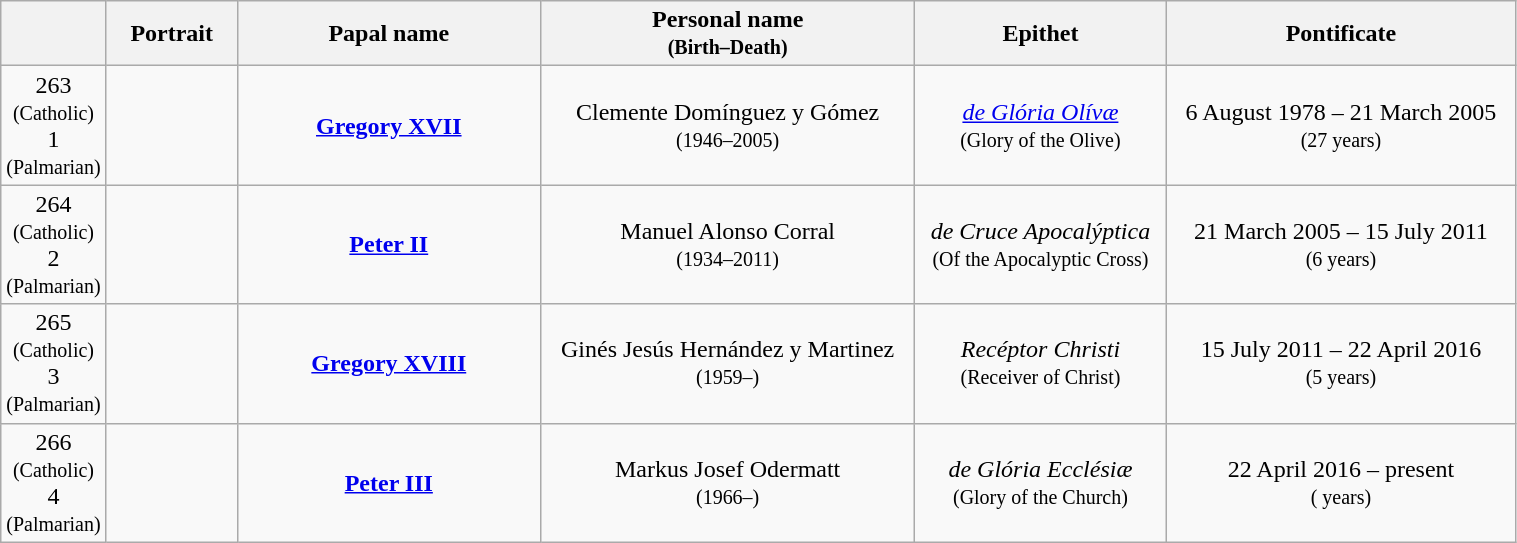<table class="wikitable" style="text-align: center; width: 80%;">
<tr>
<th width="2%"></th>
<th width="80px">Portrait</th>
<th width="20%">Papal name</th>
<th>Personal name<br><small>(Birth–Death)</small></th>
<th>Epithet</th>
<th>Pontificate</th>
</tr>
<tr>
<td>263 <small>(Catholic)</small><br>1 <small>(Palmarian)</small></td>
<td></td>
<td><strong><a href='#'>Gregory XVII</a></strong></td>
<td>Clemente Domínguez y Gómez<br><small>(1946–2005)</small></td>
<td><em><a href='#'>de Glória Olívæ</a></em><br><small>(Glory of the Olive)</small></td>
<td>6 August 1978 – 21 March 2005<br><small>(27 years)</small></td>
</tr>
<tr>
<td>264 <small>(Catholic)</small><br>2 <small>(Palmarian)</small></td>
<td></td>
<td><strong><a href='#'>Peter II</a></strong></td>
<td>Manuel Alonso Corral<br><small>(1934–2011)</small></td>
<td><em>de Cruce Apocalýptica</em><br><small>(Of the Apocalyptic Cross)</small></td>
<td>21 March 2005 – 15 July 2011 <br><small>(6 years)</small></td>
</tr>
<tr>
<td>265 <small>(Catholic)</small><br>3 <small>(Palmarian)</small></td>
<td></td>
<td><strong><a href='#'>Gregory XVIII</a></strong></td>
<td>Ginés Jesús Hernández y Martinez<br><small>(1959–)</small></td>
<td><em>Recéptor Christi</em><br><small>(Receiver of Christ)</small></td>
<td>15 July 2011 – 22 April 2016<br><small>(5 years)</small></td>
</tr>
<tr>
<td>266 <small>(Catholic)</small><br>4 <small>(Palmarian)</small></td>
<td></td>
<td><strong><a href='#'>Peter III</a></strong></td>
<td>Markus Josef Odermatt<br><small>(1966–)</small></td>
<td><em>de Glória Ecclésiæ</em><br><small>(Glory of the Church)</small></td>
<td>22 April 2016 – present<br><small>( years)</small></td>
</tr>
</table>
